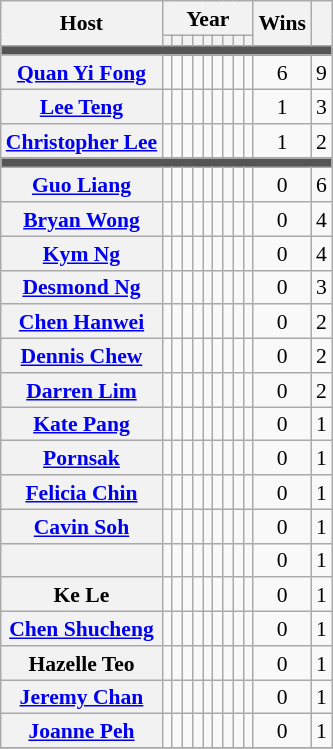<table class="wikitable" style="text-align:center; font-size:90%; line-height:16px; ">
<tr>
<th rowspan=2>Host</th>
<th colspan=9>Year</th>
<th rowspan=2>Wins</th>
<th rowspan=2></th>
</tr>
<tr>
<th></th>
<th></th>
<th></th>
<th></th>
<th></th>
<th></th>
<th></th>
<th></th>
<th></th>
</tr>
<tr>
<td colspan="12" style="background:#555"></td>
</tr>
<tr>
<th><a href='#'>Quan Yi Fong</a></th>
<td></td>
<td></td>
<td></td>
<td></td>
<td></td>
<td></td>
<td></td>
<td></td>
<td></td>
<td>6</td>
<td>9</td>
</tr>
<tr>
<th><a href='#'>Lee Teng</a></th>
<td></td>
<td></td>
<td></td>
<td></td>
<td></td>
<td></td>
<td></td>
<td></td>
<td></td>
<td>1</td>
<td>3</td>
</tr>
<tr>
<th><a href='#'>Christopher Lee</a></th>
<td></td>
<td></td>
<td></td>
<td></td>
<td></td>
<td></td>
<td></td>
<td></td>
<td></td>
<td>1</td>
<td>2</td>
</tr>
<tr>
<td colspan="12" style="background:#555"></td>
</tr>
<tr>
<th><a href='#'>Guo Liang</a></th>
<td></td>
<td></td>
<td></td>
<td></td>
<td></td>
<td></td>
<td></td>
<td></td>
<td></td>
<td>0</td>
<td>6</td>
</tr>
<tr>
<th><a href='#'>Bryan Wong</a></th>
<td></td>
<td></td>
<td></td>
<td></td>
<td></td>
<td></td>
<td></td>
<td></td>
<td></td>
<td>0</td>
<td>4</td>
</tr>
<tr>
<th><a href='#'>Kym Ng</a></th>
<td></td>
<td></td>
<td></td>
<td></td>
<td></td>
<td></td>
<td></td>
<td></td>
<td></td>
<td>0</td>
<td>4</td>
</tr>
<tr>
<th><a href='#'>Desmond Ng</a></th>
<td></td>
<td></td>
<td></td>
<td></td>
<td></td>
<td></td>
<td></td>
<td></td>
<td></td>
<td>0</td>
<td>3</td>
</tr>
<tr>
<th><a href='#'>Chen Hanwei</a></th>
<td></td>
<td></td>
<td></td>
<td></td>
<td></td>
<td></td>
<td></td>
<td></td>
<td></td>
<td>0</td>
<td>2</td>
</tr>
<tr>
<th><a href='#'>Dennis Chew</a></th>
<td></td>
<td></td>
<td></td>
<td></td>
<td></td>
<td></td>
<td></td>
<td></td>
<td></td>
<td>0</td>
<td>2</td>
</tr>
<tr>
<th><a href='#'>Darren Lim</a></th>
<td></td>
<td></td>
<td></td>
<td></td>
<td></td>
<td></td>
<td></td>
<td></td>
<td></td>
<td>0</td>
<td>2</td>
</tr>
<tr>
<th><a href='#'>Kate Pang</a></th>
<td></td>
<td></td>
<td></td>
<td></td>
<td></td>
<td></td>
<td></td>
<td></td>
<td></td>
<td>0</td>
<td>1</td>
</tr>
<tr>
<th><a href='#'>Pornsak</a></th>
<td></td>
<td></td>
<td></td>
<td></td>
<td></td>
<td></td>
<td></td>
<td></td>
<td></td>
<td>0</td>
<td>1</td>
</tr>
<tr>
<th><a href='#'>Felicia Chin</a></th>
<td></td>
<td></td>
<td></td>
<td></td>
<td></td>
<td></td>
<td></td>
<td></td>
<td></td>
<td>0</td>
<td>1</td>
</tr>
<tr>
<th><a href='#'>Cavin Soh</a></th>
<td></td>
<td></td>
<td></td>
<td></td>
<td></td>
<td></td>
<td></td>
<td></td>
<td></td>
<td>0</td>
<td>1</td>
</tr>
<tr>
<th></th>
<td></td>
<td></td>
<td></td>
<td></td>
<td></td>
<td></td>
<td></td>
<td></td>
<td></td>
<td>0</td>
<td>1</td>
</tr>
<tr>
<th>Ke Le</th>
<td></td>
<td></td>
<td></td>
<td></td>
<td></td>
<td></td>
<td></td>
<td></td>
<td></td>
<td>0</td>
<td>1</td>
</tr>
<tr>
<th><a href='#'>Chen Shucheng</a></th>
<td></td>
<td></td>
<td></td>
<td></td>
<td></td>
<td></td>
<td></td>
<td></td>
<td></td>
<td>0</td>
<td>1</td>
</tr>
<tr>
<th>Hazelle Teo</th>
<td></td>
<td></td>
<td></td>
<td></td>
<td></td>
<td></td>
<td></td>
<td></td>
<td></td>
<td>0</td>
<td>1</td>
</tr>
<tr>
<th><a href='#'>Jeremy Chan</a></th>
<td></td>
<td></td>
<td></td>
<td></td>
<td></td>
<td></td>
<td></td>
<td></td>
<td></td>
<td>0</td>
<td>1</td>
</tr>
<tr>
<th><a href='#'>Joanne Peh</a></th>
<td></td>
<td></td>
<td></td>
<td></td>
<td></td>
<td></td>
<td></td>
<td></td>
<td></td>
<td>0</td>
<td>1</td>
</tr>
<tr>
</tr>
</table>
